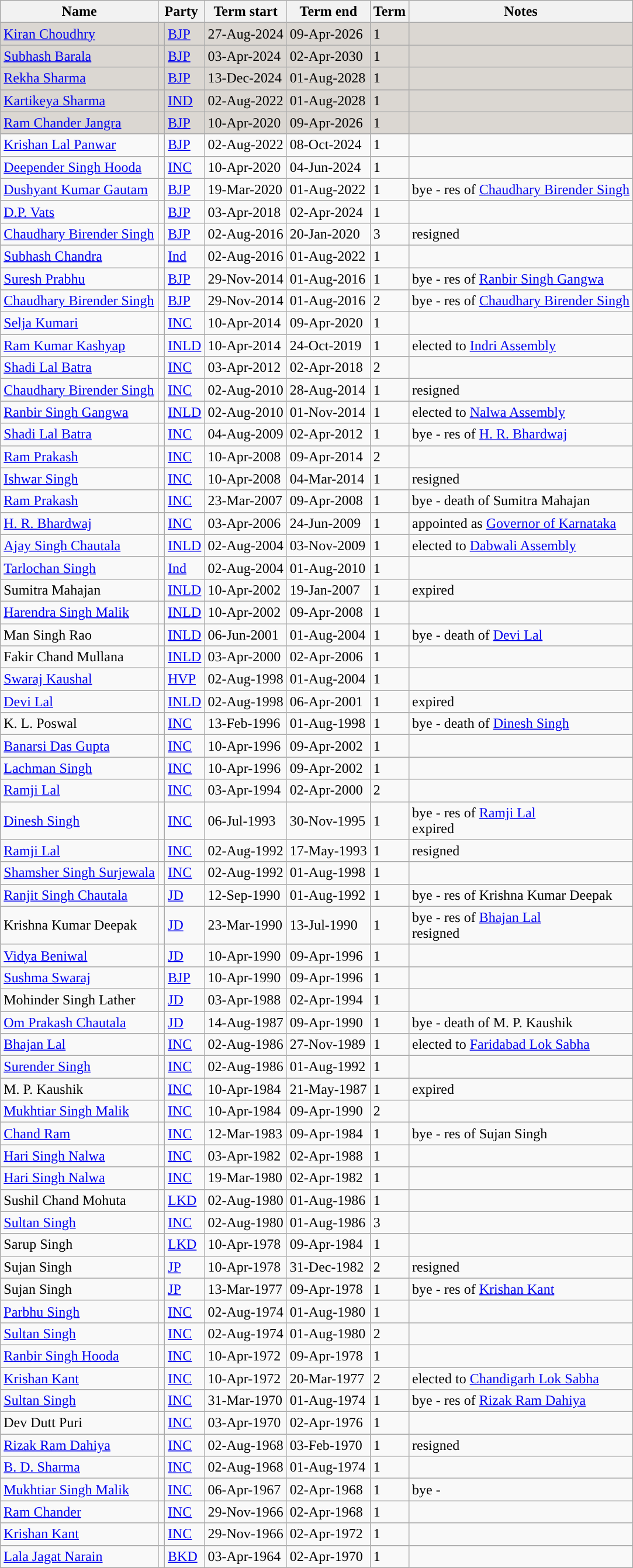<table class="wikitable sortable">
<tr>
<th>Name</th>
<th colspan="2">Party</th>
<th>Term start</th>
<th>Term end</th>
<th>Term</th>
<th>Notes</th>
</tr>
<tr style="background:#DBD7D2;">
<td><a href='#'>Kiran Choudhry</a></td>
<td style="background-color: "></td>
<td><a href='#'>BJP</a></td>
<td>27-Aug-2024</td>
<td>09-Apr-2026</td>
<td>1</td>
<td></td>
</tr>
<tr style="background:#DBD7D2;">
<td><a href='#'>Subhash Barala</a></td>
<td style="background-color: "></td>
<td><a href='#'>BJP</a></td>
<td>03-Apr-2024</td>
<td>02-Apr-2030</td>
<td>1</td>
<td></td>
</tr>
<tr style="background:#DBD7D2;">
<td><a href='#'>Rekha Sharma</a></td>
<td style="background-color: "></td>
<td><a href='#'>BJP</a></td>
<td>13-Dec-2024</td>
<td>01-Aug-2028</td>
<td>1</td>
<td></td>
</tr>
<tr style="background:#DBD7D2;">
<td><a href='#'>Kartikeya Sharma</a></td>
<td style="background-color: "></td>
<td><a href='#'>IND</a></td>
<td>02-Aug-2022</td>
<td>01-Aug-2028</td>
<td>1</td>
<td></td>
</tr>
<tr style="background:#DBD7D2;">
<td><a href='#'>Ram Chander Jangra</a></td>
<td style="background-color: "></td>
<td><a href='#'>BJP</a></td>
<td>10-Apr-2020</td>
<td>09-Apr-2026</td>
<td>1</td>
<td></td>
</tr>
<tr>
<td><a href='#'>Krishan Lal Panwar</a></td>
<td style="background-color: "></td>
<td><a href='#'>BJP</a></td>
<td>02-Aug-2022</td>
<td>08-Oct-2024</td>
<td>1</td>
<td></td>
</tr>
<tr>
<td><a href='#'>Deepender Singh Hooda</a></td>
<td style="background-color: "></td>
<td><a href='#'>INC</a></td>
<td>10-Apr-2020</td>
<td>04-Jun-2024</td>
<td>1</td>
<td></td>
</tr>
<tr>
<td><a href='#'>Dushyant Kumar Gautam</a></td>
<td style="background-color: "></td>
<td><a href='#'>BJP</a></td>
<td>19-Mar-2020</td>
<td>01-Aug-2022</td>
<td>1</td>
<td>bye - res of <a href='#'>Chaudhary Birender Singh</a></td>
</tr>
<tr>
<td><a href='#'>D.P. Vats</a></td>
<td style="background-color: "></td>
<td><a href='#'>BJP</a></td>
<td>03-Apr-2018</td>
<td>02-Apr-2024</td>
<td>1</td>
<td></td>
</tr>
<tr>
<td><a href='#'>Chaudhary Birender Singh</a></td>
<td style="background-color: "></td>
<td><a href='#'>BJP</a></td>
<td>02-Aug-2016</td>
<td>20-Jan-2020</td>
<td>3</td>
<td>resigned</td>
</tr>
<tr>
<td><a href='#'>Subhash Chandra</a></td>
<td style="background-color: "></td>
<td><a href='#'>Ind</a></td>
<td>02-Aug-2016</td>
<td>01-Aug-2022</td>
<td>1</td>
<td></td>
</tr>
<tr>
<td><a href='#'>Suresh Prabhu</a></td>
<td style="background-color: "></td>
<td><a href='#'>BJP</a></td>
<td>29-Nov-2014</td>
<td>01-Aug-2016</td>
<td>1</td>
<td>bye - res of <a href='#'>Ranbir Singh Gangwa</a></td>
</tr>
<tr>
<td><a href='#'>Chaudhary Birender Singh</a></td>
<td style="background-color: "></td>
<td><a href='#'>BJP</a></td>
<td>29-Nov-2014</td>
<td>01-Aug-2016</td>
<td>2</td>
<td>bye - res of <a href='#'>Chaudhary Birender Singh</a></td>
</tr>
<tr>
<td><a href='#'>Selja Kumari</a></td>
<td style="background-color: "></td>
<td><a href='#'>INC</a></td>
<td>10-Apr-2014</td>
<td>09-Apr-2020</td>
<td>1</td>
<td></td>
</tr>
<tr>
<td><a href='#'>Ram Kumar Kashyap</a></td>
<td style="background-color: "></td>
<td><a href='#'>INLD</a></td>
<td>10-Apr-2014</td>
<td>24-Oct-2019</td>
<td>1</td>
<td>elected to <a href='#'>Indri Assembly</a></td>
</tr>
<tr>
<td><a href='#'>Shadi Lal Batra</a></td>
<td style="background-color: "></td>
<td><a href='#'>INC</a></td>
<td>03-Apr-2012</td>
<td>02-Apr-2018</td>
<td>2</td>
<td></td>
</tr>
<tr>
<td><a href='#'>Chaudhary Birender Singh</a></td>
<td style="background-color: "></td>
<td><a href='#'>INC</a></td>
<td>02-Aug-2010</td>
<td>28-Aug-2014</td>
<td>1</td>
<td>resigned</td>
</tr>
<tr>
<td><a href='#'>Ranbir Singh Gangwa</a></td>
<td style="background-color: "></td>
<td><a href='#'>INLD</a></td>
<td>02-Aug-2010</td>
<td>01-Nov-2014</td>
<td>1</td>
<td>elected to <a href='#'>Nalwa Assembly</a></td>
</tr>
<tr>
<td><a href='#'>Shadi Lal Batra</a></td>
<td style="background-color: "></td>
<td><a href='#'>INC</a></td>
<td>04-Aug-2009</td>
<td>02-Apr-2012</td>
<td>1</td>
<td>bye - res of <a href='#'>H. R. Bhardwaj</a></td>
</tr>
<tr>
<td><a href='#'>Ram Prakash</a></td>
<td style="background-color: "></td>
<td><a href='#'>INC</a></td>
<td>10-Apr-2008</td>
<td>09-Apr-2014</td>
<td>2</td>
<td></td>
</tr>
<tr>
<td><a href='#'>Ishwar Singh</a></td>
<td style="background-color: "></td>
<td><a href='#'>INC</a></td>
<td>10-Apr-2008</td>
<td>04-Mar-2014</td>
<td>1</td>
<td>resigned</td>
</tr>
<tr>
<td><a href='#'>Ram Prakash</a></td>
<td style="background-color: "></td>
<td><a href='#'>INC</a></td>
<td>23-Mar-2007</td>
<td>09-Apr-2008</td>
<td>1</td>
<td>bye - death of Sumitra Mahajan</td>
</tr>
<tr>
<td><a href='#'>H. R. Bhardwaj</a></td>
<td style="background-color: "></td>
<td><a href='#'>INC</a></td>
<td>03-Apr-2006</td>
<td>24-Jun-2009</td>
<td>1</td>
<td>appointed as <a href='#'>Governor of Karnataka</a></td>
</tr>
<tr>
<td><a href='#'>Ajay Singh Chautala</a></td>
<td style="background-color: "></td>
<td><a href='#'>INLD</a></td>
<td>02-Aug-2004</td>
<td>03-Nov-2009</td>
<td>1</td>
<td>elected to <a href='#'>Dabwali Assembly</a></td>
</tr>
<tr>
<td><a href='#'>Tarlochan Singh</a></td>
<td style="background-color: "></td>
<td><a href='#'>Ind</a></td>
<td>02-Aug-2004</td>
<td>01-Aug-2010</td>
<td>1</td>
<td></td>
</tr>
<tr>
<td>Sumitra Mahajan</td>
<td style="background-color: "></td>
<td><a href='#'>INLD</a></td>
<td>10-Apr-2002</td>
<td>19-Jan-2007</td>
<td>1</td>
<td>expired</td>
</tr>
<tr>
<td><a href='#'>Harendra Singh Malik</a></td>
<td style="background-color: "></td>
<td><a href='#'>INLD</a></td>
<td>10-Apr-2002</td>
<td>09-Apr-2008</td>
<td>1</td>
<td></td>
</tr>
<tr>
<td>Man Singh Rao</td>
<td style="background-color: "></td>
<td><a href='#'>INLD</a></td>
<td>06-Jun-2001</td>
<td>01-Aug-2004</td>
<td>1</td>
<td>bye - death of <a href='#'>Devi Lal</a></td>
</tr>
<tr>
<td>Fakir Chand Mullana</td>
<td style="background-color: "></td>
<td><a href='#'>INLD</a></td>
<td>03-Apr-2000</td>
<td>02-Apr-2006</td>
<td>1</td>
<td></td>
</tr>
<tr>
<td><a href='#'>Swaraj Kaushal</a></td>
<td style="background-color: "></td>
<td><a href='#'>HVP</a></td>
<td>02-Aug-1998</td>
<td>01-Aug-2004</td>
<td>1</td>
<td></td>
</tr>
<tr>
<td><a href='#'>Devi Lal</a></td>
<td style="background-color: "></td>
<td><a href='#'>INLD</a></td>
<td>02-Aug-1998</td>
<td>06-Apr-2001</td>
<td>1</td>
<td>expired</td>
</tr>
<tr>
<td>K. L. Poswal</td>
<td style="background-color: "></td>
<td><a href='#'>INC</a></td>
<td>13-Feb-1996</td>
<td>01-Aug-1998</td>
<td>1</td>
<td>bye - death of <a href='#'>Dinesh Singh</a></td>
</tr>
<tr>
<td><a href='#'>Banarsi Das Gupta</a></td>
<td style="background-color: "></td>
<td><a href='#'>INC</a></td>
<td>10-Apr-1996</td>
<td>09-Apr-2002</td>
<td>1</td>
<td></td>
</tr>
<tr>
<td><a href='#'>Lachman Singh</a></td>
<td style="background-color: "></td>
<td><a href='#'>INC</a></td>
<td>10-Apr-1996</td>
<td>09-Apr-2002</td>
<td>1</td>
<td></td>
</tr>
<tr>
<td><a href='#'>Ramji Lal</a></td>
<td style="background-color: "></td>
<td><a href='#'>INC</a></td>
<td>03-Apr-1994</td>
<td>02-Apr-2000</td>
<td>2</td>
<td></td>
</tr>
<tr>
<td><a href='#'>Dinesh Singh</a></td>
<td style="background-color: "></td>
<td><a href='#'>INC</a></td>
<td>06-Jul-1993</td>
<td>30-Nov-1995</td>
<td>1</td>
<td>bye - res of <a href='#'>Ramji Lal</a><br>expired</td>
</tr>
<tr>
<td><a href='#'>Ramji Lal</a></td>
<td style="background-color: "></td>
<td><a href='#'>INC</a></td>
<td>02-Aug-1992</td>
<td>17-May-1993</td>
<td>1</td>
<td>resigned</td>
</tr>
<tr>
<td><a href='#'>Shamsher Singh Surjewala</a></td>
<td style="background-color: "></td>
<td><a href='#'>INC</a></td>
<td>02-Aug-1992</td>
<td>01-Aug-1998</td>
<td>1</td>
<td></td>
</tr>
<tr>
<td><a href='#'>Ranjit Singh Chautala</a></td>
<td style="background-color: "></td>
<td><a href='#'>JD</a></td>
<td>12-Sep-1990</td>
<td>01-Aug-1992</td>
<td>1</td>
<td>bye - res of Krishna Kumar Deepak</td>
</tr>
<tr>
<td>Krishna Kumar Deepak</td>
<td style="background-color: "></td>
<td><a href='#'>JD</a></td>
<td>23-Mar-1990</td>
<td>13-Jul-1990</td>
<td>1</td>
<td>bye - res of <a href='#'>Bhajan Lal</a><br>resigned</td>
</tr>
<tr>
<td><a href='#'>Vidya Beniwal</a></td>
<td style="background-color: "></td>
<td><a href='#'>JD</a></td>
<td>10-Apr-1990</td>
<td>09-Apr-1996</td>
<td>1</td>
<td></td>
</tr>
<tr>
<td><a href='#'>Sushma Swaraj</a></td>
<td style="background-color: "></td>
<td><a href='#'>BJP</a></td>
<td>10-Apr-1990</td>
<td>09-Apr-1996</td>
<td>1</td>
<td></td>
</tr>
<tr>
<td>Mohinder Singh Lather</td>
<td style="background-color: "></td>
<td><a href='#'>JD</a></td>
<td>03-Apr-1988</td>
<td>02-Apr-1994</td>
<td>1</td>
<td></td>
</tr>
<tr>
<td><a href='#'>Om Prakash Chautala</a></td>
<td style="background-color: "></td>
<td><a href='#'>JD</a></td>
<td>14-Aug-1987</td>
<td>09-Apr-1990</td>
<td>1</td>
<td>bye - death of M. P. Kaushik</td>
</tr>
<tr>
<td><a href='#'>Bhajan Lal</a></td>
<td style="background-color: "></td>
<td><a href='#'>INC</a></td>
<td>02-Aug-1986</td>
<td>27-Nov-1989</td>
<td>1</td>
<td>elected to <a href='#'>Faridabad Lok Sabha</a></td>
</tr>
<tr>
<td><a href='#'>Surender Singh</a></td>
<td style="background-color: "></td>
<td><a href='#'>INC</a></td>
<td>02-Aug-1986</td>
<td>01-Aug-1992</td>
<td>1</td>
<td></td>
</tr>
<tr>
<td>M. P. Kaushik</td>
<td style="background-color: "></td>
<td><a href='#'>INC</a></td>
<td>10-Apr-1984</td>
<td>21-May-1987</td>
<td>1</td>
<td>expired</td>
</tr>
<tr>
<td><a href='#'>Mukhtiar Singh Malik</a></td>
<td style="background-color: "></td>
<td><a href='#'>INC</a></td>
<td>10-Apr-1984</td>
<td>09-Apr-1990</td>
<td>2</td>
<td></td>
</tr>
<tr>
<td><a href='#'>Chand Ram</a></td>
<td style="background-color: "></td>
<td><a href='#'>INC</a></td>
<td>12-Mar-1983</td>
<td>09-Apr-1984</td>
<td>1</td>
<td>bye - res of Sujan Singh</td>
</tr>
<tr>
<td><a href='#'>Hari Singh Nalwa</a></td>
<td style="background-color: "></td>
<td><a href='#'>INC</a></td>
<td>03-Apr-1982</td>
<td>02-Apr-1988</td>
<td>1</td>
<td></td>
</tr>
<tr>
<td><a href='#'>Hari Singh Nalwa</a></td>
<td style="background-color: "></td>
<td><a href='#'>INC</a></td>
<td>19-Mar-1980</td>
<td>02-Apr-1982</td>
<td>1</td>
<td></td>
</tr>
<tr>
<td>Sushil Chand Mohuta</td>
<td style="background-color: "></td>
<td><a href='#'>LKD</a></td>
<td>02-Aug-1980</td>
<td>01-Aug-1986</td>
<td>1</td>
<td></td>
</tr>
<tr>
<td><a href='#'>Sultan Singh</a></td>
<td style="background-color: "></td>
<td><a href='#'>INC</a></td>
<td>02-Aug-1980</td>
<td>01-Aug-1986</td>
<td>3</td>
<td></td>
</tr>
<tr>
<td>Sarup Singh</td>
<td style="background-color: "></td>
<td><a href='#'>LKD</a></td>
<td>10-Apr-1978</td>
<td>09-Apr-1984</td>
<td>1</td>
<td></td>
</tr>
<tr>
<td>Sujan Singh</td>
<td style="background-color: "></td>
<td><a href='#'>JP</a></td>
<td>10-Apr-1978</td>
<td>31-Dec-1982</td>
<td>2</td>
<td>resigned</td>
</tr>
<tr>
<td>Sujan Singh</td>
<td style="background-color: "></td>
<td><a href='#'>JP</a></td>
<td>13-Mar-1977</td>
<td>09-Apr-1978</td>
<td>1</td>
<td>bye - res of <a href='#'>Krishan Kant</a></td>
</tr>
<tr>
<td><a href='#'>Parbhu Singh</a></td>
<td style="background-color: "></td>
<td><a href='#'>INC</a></td>
<td>02-Aug-1974</td>
<td>01-Aug-1980</td>
<td>1</td>
<td></td>
</tr>
<tr>
<td><a href='#'>Sultan Singh</a></td>
<td style="background-color: "></td>
<td><a href='#'>INC</a></td>
<td>02-Aug-1974</td>
<td>01-Aug-1980</td>
<td>2</td>
<td></td>
</tr>
<tr>
<td><a href='#'>Ranbir Singh Hooda</a></td>
<td style="background-color: "></td>
<td><a href='#'>INC</a></td>
<td>10-Apr-1972</td>
<td>09-Apr-1978</td>
<td>1</td>
<td></td>
</tr>
<tr>
<td><a href='#'>Krishan Kant</a></td>
<td style="background-color: "></td>
<td><a href='#'>INC</a></td>
<td>10-Apr-1972</td>
<td>20-Mar-1977</td>
<td>2</td>
<td>elected to <a href='#'>Chandigarh Lok Sabha</a></td>
</tr>
<tr>
<td><a href='#'>Sultan Singh</a></td>
<td style="background-color: "></td>
<td><a href='#'>INC</a></td>
<td>31-Mar-1970</td>
<td>01-Aug-1974</td>
<td>1</td>
<td>bye - res of <a href='#'>Rizak Ram Dahiya</a></td>
</tr>
<tr>
<td>Dev Dutt Puri</td>
<td style="background-color: "></td>
<td><a href='#'>INC</a></td>
<td>03-Apr-1970</td>
<td>02-Apr-1976</td>
<td>1</td>
<td></td>
</tr>
<tr>
<td><a href='#'>Rizak Ram Dahiya</a></td>
<td style="background-color: "></td>
<td><a href='#'>INC</a></td>
<td>02-Aug-1968</td>
<td>03-Feb-1970</td>
<td>1</td>
<td>resigned</td>
</tr>
<tr>
<td><a href='#'>B. D. Sharma</a></td>
<td style="background-color: "></td>
<td><a href='#'>INC</a></td>
<td>02-Aug-1968</td>
<td>01-Aug-1974</td>
<td>1</td>
<td></td>
</tr>
<tr>
<td><a href='#'>Mukhtiar Singh Malik</a></td>
<td style="background-color: "></td>
<td><a href='#'>INC</a></td>
<td>06-Apr-1967</td>
<td>02-Apr-1968</td>
<td>1</td>
<td>bye -</td>
</tr>
<tr>
<td><a href='#'>Ram Chander</a></td>
<td style="background-color: "></td>
<td><a href='#'>INC</a></td>
<td>29-Nov-1966</td>
<td>02-Apr-1968</td>
<td>1</td>
<td></td>
</tr>
<tr>
<td><a href='#'>Krishan Kant</a></td>
<td style="background-color: "></td>
<td><a href='#'>INC</a></td>
<td>29-Nov-1966</td>
<td>02-Apr-1972</td>
<td>1</td>
<td></td>
</tr>
<tr>
<td><a href='#'>Lala Jagat Narain</a></td>
<td style="background-color: "></td>
<td><a href='#'>BKD</a></td>
<td>03-Apr-1964</td>
<td>02-Apr-1970</td>
<td>1</td>
<td></td>
</tr>
</table>
